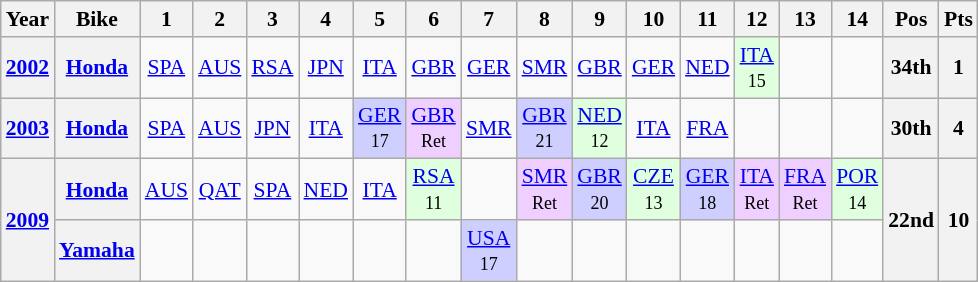<table class="wikitable" style="text-align:center; font-size:90%">
<tr>
<th>Year</th>
<th>Bike</th>
<th>1</th>
<th>2</th>
<th>3</th>
<th>4</th>
<th>5</th>
<th>6</th>
<th>7</th>
<th>8</th>
<th>9</th>
<th>10</th>
<th>11</th>
<th>12</th>
<th>13</th>
<th>14</th>
<th>Pos</th>
<th>Pts</th>
</tr>
<tr>
<th><a href='#'>2002</a></th>
<th><a href='#'>Honda</a></th>
<td><a href='#'>SPA</a></td>
<td><a href='#'>AUS</a></td>
<td><a href='#'>RSA</a></td>
<td><a href='#'>JPN</a></td>
<td><a href='#'>ITA</a></td>
<td><a href='#'>GBR</a></td>
<td><a href='#'>GER</a></td>
<td><a href='#'>SMR</a></td>
<td><a href='#'>GBR</a></td>
<td><a href='#'>GER</a></td>
<td><a href='#'>NED</a></td>
<td style="background:#dfffdf;"><a href='#'>ITA</a><br><small>15</small></td>
<td></td>
<td></td>
<th>34th</th>
<th>1</th>
</tr>
<tr>
<th><a href='#'>2003</a></th>
<th><a href='#'>Honda</a></th>
<td><a href='#'>SPA</a></td>
<td><a href='#'>AUS</a></td>
<td><a href='#'>JPN</a></td>
<td><a href='#'>ITA</a></td>
<td style="background:#CFCFFF;"><a href='#'>GER</a><br><small>17</small></td>
<td style="background:#EFCFFF;"><a href='#'>GBR</a><br><small>Ret</small></td>
<td><a href='#'>SMR</a></td>
<td style="background:#CFCFFF;"><a href='#'>GBR</a><br><small>21</small></td>
<td style="background:#dfffdf;"><a href='#'>NED</a><br><small>12</small></td>
<td><a href='#'>ITA</a></td>
<td><a href='#'>FRA</a></td>
<td></td>
<td></td>
<td></td>
<th>30th</th>
<th>4</th>
</tr>
<tr>
<th rowspan=2><a href='#'>2009</a></th>
<th><a href='#'>Honda</a></th>
<td><a href='#'>AUS</a></td>
<td><a href='#'>QAT</a></td>
<td><a href='#'>SPA</a></td>
<td><a href='#'>NED</a></td>
<td><a href='#'>ITA</a></td>
<td style="background:#dfffdf;"><a href='#'>RSA</a><br><small>11</small></td>
<td></td>
<td style="background:#EFCFFF;"><a href='#'>SMR</a><br><small>Ret</small></td>
<td style="background:#CFCFFF;"><a href='#'>GBR</a><br><small>20</small></td>
<td style="background:#dfffdf;"><a href='#'>CZE</a><br><small>13</small></td>
<td style="background:#CFCFFF;"><a href='#'>GER</a><br><small>18</small></td>
<td style="background:#EFCFFF;"><a href='#'>ITA</a><br><small>Ret</small></td>
<td style="background:#EFCFFF;"><a href='#'>FRA</a><br><small>Ret</small></td>
<td style="background:#dfffdf;"><a href='#'>POR</a><br><small>14</small></td>
<th rowspan=2>22nd</th>
<th rowspan=2>10</th>
</tr>
<tr>
<th><a href='#'>Yamaha</a></th>
<td></td>
<td></td>
<td></td>
<td></td>
<td></td>
<td></td>
<td style="background:#CFCFFF;"><a href='#'>USA</a><br><small>17</small></td>
<td></td>
<td></td>
<td></td>
<td></td>
<td></td>
<td></td>
<td></td>
</tr>
</table>
